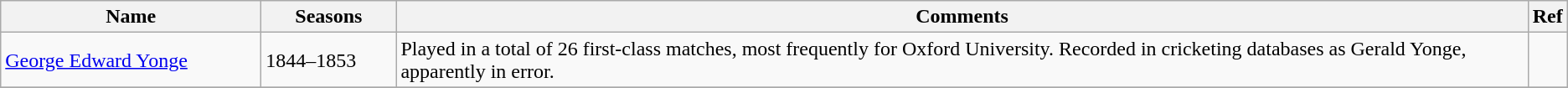<table class="wikitable">
<tr>
<th style="width:200px">Name</th>
<th style="width: 100px">Seasons</th>
<th>Comments</th>
<th>Ref</th>
</tr>
<tr>
<td><a href='#'>George Edward Yonge</a></td>
<td>1844–1853</td>
<td>Played in a total of 26 first-class matches, most frequently for Oxford University. Recorded in cricketing databases as Gerald Yonge, apparently in error.</td>
<td></td>
</tr>
<tr>
</tr>
</table>
